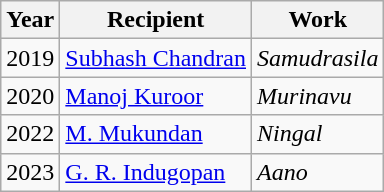<table class="wikitable">
<tr>
<th>Year</th>
<th>Recipient</th>
<th>Work</th>
</tr>
<tr>
<td>2019</td>
<td><a href='#'>Subhash Chandran</a></td>
<td><em>Samudrasila</em></td>
</tr>
<tr>
<td>2020</td>
<td><a href='#'>Manoj Kuroor</a></td>
<td><em>Murinavu</em></td>
</tr>
<tr>
<td>2022</td>
<td><a href='#'>M. Mukundan</a></td>
<td><em>Ningal</em></td>
</tr>
<tr>
<td>2023</td>
<td><a href='#'>G. R. Indugopan</a></td>
<td><em>Aano</em></td>
</tr>
</table>
